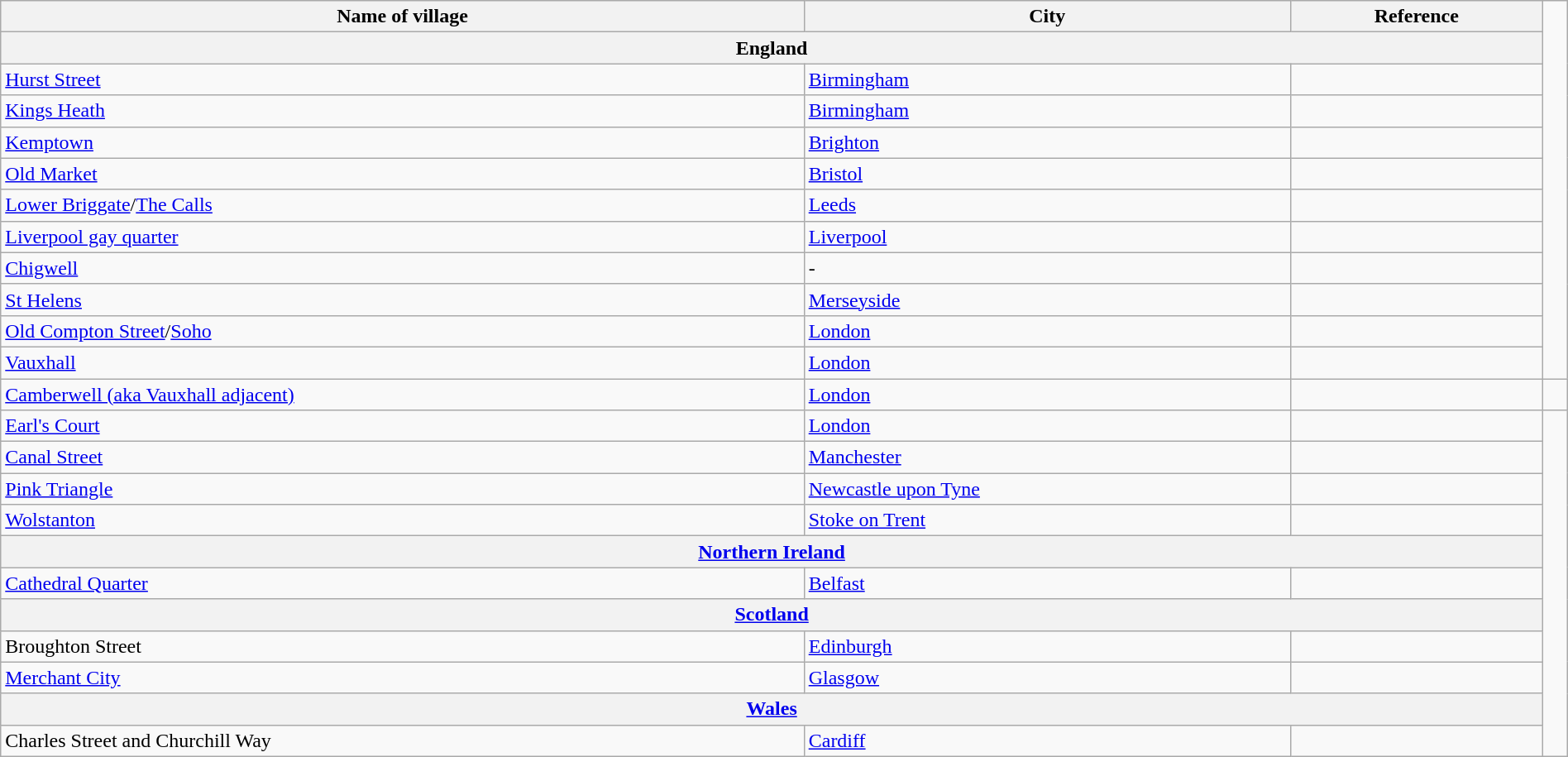<table class="wikitable" style="width: 100%">
<tr>
<th>Name of village</th>
<th>City </th>
<th>Reference</th>
</tr>
<tr>
<th colspan=3>England</th>
</tr>
<tr>
<td><a href='#'>Hurst Street</a></td>
<td><a href='#'>Birmingham</a></td>
<td></td>
</tr>
<tr>
<td><a href='#'>Kings Heath</a></td>
<td><a href='#'>Birmingham</a></td>
<td></td>
</tr>
<tr>
<td><a href='#'>Kemptown</a></td>
<td><a href='#'>Brighton</a></td>
<td></td>
</tr>
<tr>
<td><a href='#'>Old Market</a></td>
<td><a href='#'>Bristol</a></td>
<td></td>
</tr>
<tr>
<td><a href='#'>Lower Briggate</a>/<a href='#'>The Calls</a></td>
<td><a href='#'>Leeds</a></td>
<td></td>
</tr>
<tr>
<td><a href='#'>Liverpool gay quarter</a></td>
<td><a href='#'>Liverpool</a></td>
<td></td>
</tr>
<tr>
<td><a href='#'>Chigwell</a></td>
<td>-</td>
<td></td>
</tr>
<tr>
<td><a href='#'>St Helens</a></td>
<td><a href='#'>Merseyside</a></td>
<td></td>
</tr>
<tr>
<td><a href='#'>Old Compton Street</a>/<a href='#'>Soho</a></td>
<td><a href='#'>London</a></td>
<td> </td>
</tr>
<tr>
<td><a href='#'>Vauxhall</a></td>
<td><a href='#'>London</a></td>
<td></td>
</tr>
<tr>
<td><a href='#'>Camberwell (aka Vauxhall adjacent)</a></td>
<td><a href='#'>London</a></td>
<td></td>
<td></td>
</tr>
<tr>
<td><a href='#'>Earl's Court</a></td>
<td><a href='#'>London</a></td>
<td></td>
</tr>
<tr>
<td><a href='#'>Canal Street</a></td>
<td><a href='#'>Manchester</a></td>
<td></td>
</tr>
<tr>
<td><a href='#'>Pink Triangle</a></td>
<td><a href='#'>Newcastle upon Tyne</a></td>
<td></td>
</tr>
<tr>
<td><a href='#'>Wolstanton</a></td>
<td><a href='#'>Stoke on Trent</a></td>
<td></td>
</tr>
<tr>
<th colspan="3"><a href='#'>Northern Ireland</a></th>
</tr>
<tr>
<td><a href='#'>Cathedral Quarter</a></td>
<td><a href='#'>Belfast</a></td>
<td></td>
</tr>
<tr>
<th colspan="3"><a href='#'>Scotland</a></th>
</tr>
<tr>
<td>Broughton Street</td>
<td><a href='#'>Edinburgh</a></td>
<td></td>
</tr>
<tr>
<td><a href='#'>Merchant City</a></td>
<td><a href='#'>Glasgow</a></td>
<td></td>
</tr>
<tr>
<th colspan=3><a href='#'>Wales</a></th>
</tr>
<tr>
<td>Charles Street and Churchill Way</td>
<td><a href='#'>Cardiff</a></td>
<td></td>
</tr>
</table>
